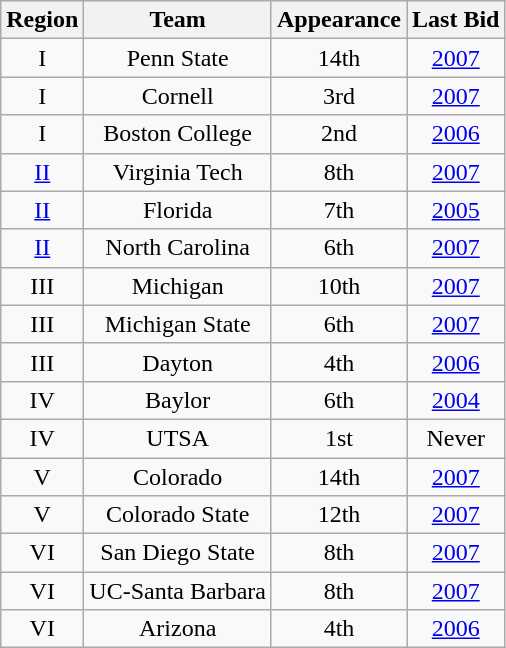<table class="wikitable sortable" style="text-align:center">
<tr>
<th>Region</th>
<th>Team</th>
<th>Appearance</th>
<th>Last Bid</th>
</tr>
<tr>
<td>I</td>
<td>Penn State</td>
<td>14th</td>
<td><a href='#'>2007</a></td>
</tr>
<tr>
<td>I</td>
<td>Cornell</td>
<td>3rd</td>
<td><a href='#'>2007</a></td>
</tr>
<tr>
<td>I</td>
<td>Boston College</td>
<td>2nd</td>
<td><a href='#'>2006</a></td>
</tr>
<tr>
<td><a href='#'>II</a></td>
<td>Virginia Tech</td>
<td>8th</td>
<td><a href='#'>2007</a></td>
</tr>
<tr>
<td><a href='#'>II</a></td>
<td>Florida</td>
<td>7th</td>
<td><a href='#'>2005</a></td>
</tr>
<tr>
<td><a href='#'>II</a></td>
<td>North Carolina</td>
<td>6th</td>
<td><a href='#'>2007</a></td>
</tr>
<tr>
<td>III</td>
<td>Michigan</td>
<td>10th</td>
<td><a href='#'>2007</a></td>
</tr>
<tr>
<td>III</td>
<td>Michigan State</td>
<td>6th</td>
<td><a href='#'>2007</a></td>
</tr>
<tr>
<td>III</td>
<td>Dayton</td>
<td>4th</td>
<td><a href='#'>2006</a></td>
</tr>
<tr>
<td>IV</td>
<td>Baylor</td>
<td>6th</td>
<td><a href='#'>2004</a></td>
</tr>
<tr>
<td>IV</td>
<td>UTSA</td>
<td>1st</td>
<td>Never</td>
</tr>
<tr>
<td>V</td>
<td>Colorado</td>
<td>14th</td>
<td><a href='#'>2007</a></td>
</tr>
<tr>
<td>V</td>
<td>Colorado State</td>
<td>12th</td>
<td><a href='#'>2007</a></td>
</tr>
<tr>
<td>VI</td>
<td>San Diego State</td>
<td>8th</td>
<td><a href='#'>2007</a></td>
</tr>
<tr>
<td>VI</td>
<td>UC-Santa Barbara</td>
<td>8th</td>
<td><a href='#'>2007</a></td>
</tr>
<tr>
<td>VI</td>
<td>Arizona</td>
<td>4th</td>
<td><a href='#'>2006</a></td>
</tr>
</table>
